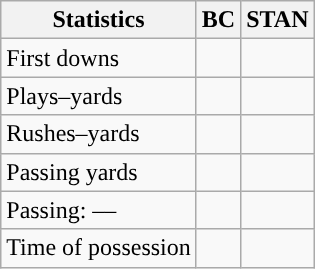<table class="wikitable" style="float:left">
<tr>
<th>Statistics</th>
<th>BC</th>
<th>STAN</th>
</tr>
<tr>
<td>First downs</td>
<td></td>
<td></td>
</tr>
<tr>
<td>Plays–yards</td>
<td></td>
<td></td>
</tr>
<tr>
<td>Rushes–yards</td>
<td></td>
<td></td>
</tr>
<tr>
<td>Passing yards</td>
<td></td>
<td></td>
</tr>
<tr>
<td>Passing: ––</td>
<td></td>
<td></td>
</tr>
<tr>
<td>Time of possession</td>
<td></td>
<td></td>
</tr>
</table>
